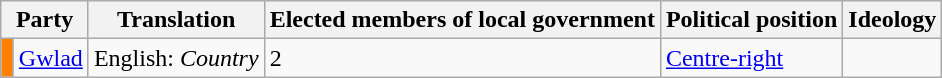<table class="wikitable sortable">
<tr>
<th colspan="2">Party</th>
<th>Translation</th>
<th>Elected members of local government</th>
<th>Political position</th>
<th>Ideology</th>
</tr>
<tr>
<th style="background-color:#FF8000; width: 1px"></th>
<td><a href='#'>Gwlad</a></td>
<td>English: <em>Country</em></td>
<td>2</td>
<td><a href='#'>Centre-right</a></td>
<td><br></td>
</tr>
</table>
